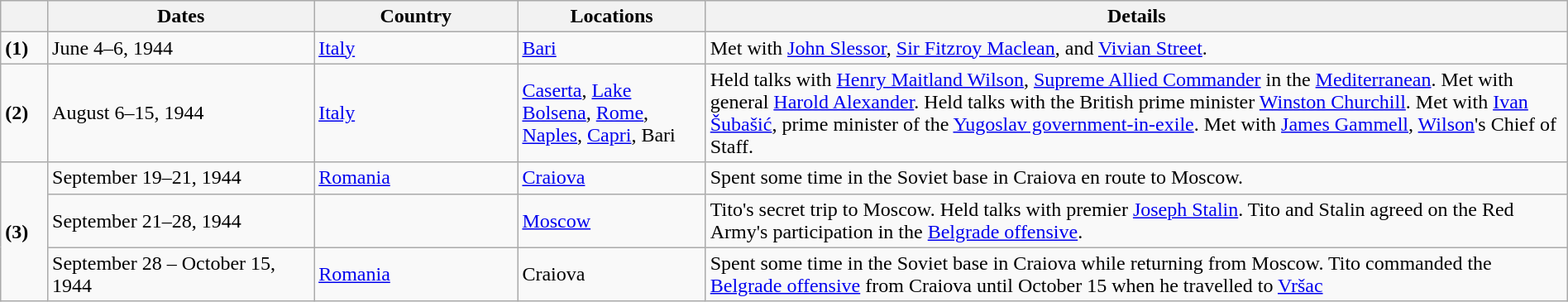<table class="wikitable sortable" border="1" style="margin: 1em auto 1em auto">
<tr>
<th style="width: 3%;"></th>
<th style="width: 17%;">Dates</th>
<th style="width: 13%;">Country</th>
<th style="width: 12%;">Locations</th>
<th style="width: 55%;">Details</th>
</tr>
<tr>
<td><strong>(1)</strong></td>
<td>June 4–6, 1944</td>
<td> <a href='#'>Italy</a></td>
<td><a href='#'>Bari</a></td>
<td>Met with <a href='#'>John Slessor</a>, <a href='#'>Sir Fitzroy Maclean</a>, and <a href='#'>Vivian Street</a>.</td>
</tr>
<tr>
<td><strong>(2)</strong></td>
<td>August 6–15, 1944</td>
<td> <a href='#'>Italy</a></td>
<td><a href='#'>Caserta</a>, <a href='#'>Lake Bolsena</a>, <a href='#'>Rome</a>, <a href='#'>Naples</a>, <a href='#'>Capri</a>, Bari</td>
<td>Held talks with <a href='#'>Henry Maitland Wilson</a>, <a href='#'>Supreme Allied Commander</a> in the <a href='#'>Mediterranean</a>. Met with general <a href='#'>Harold Alexander</a>. Held talks with the British prime minister <a href='#'>Winston Churchill</a>. Met with <a href='#'>Ivan Šubašić</a>, prime minister of the <a href='#'>Yugoslav government-in-exile</a>. Met with <a href='#'>James Gammell</a>, <a href='#'>Wilson</a>'s Chief of Staff.</td>
</tr>
<tr>
<td rowspan="3"><strong>(3)</strong></td>
<td>September 19–21, 1944</td>
<td> <a href='#'>Romania</a></td>
<td><a href='#'>Craiova</a></td>
<td>Spent some time in the Soviet base in Craiova en route to Moscow.</td>
</tr>
<tr>
<td>September 21–28, 1944</td>
<td></td>
<td><a href='#'>Moscow</a></td>
<td>Tito's secret trip to Moscow. Held talks with premier <a href='#'>Joseph Stalin</a>. Tito and Stalin agreed on the Red Army's participation in the <a href='#'>Belgrade offensive</a>.</td>
</tr>
<tr>
<td>September 28 – October 15, 1944</td>
<td> <a href='#'>Romania</a></td>
<td>Craiova</td>
<td>Spent some time in the Soviet base in Craiova while returning from Moscow. Tito commanded the <a href='#'>Belgrade offensive</a> from Craiova until October 15 when he travelled to <a href='#'>Vršac</a></td>
</tr>
</table>
